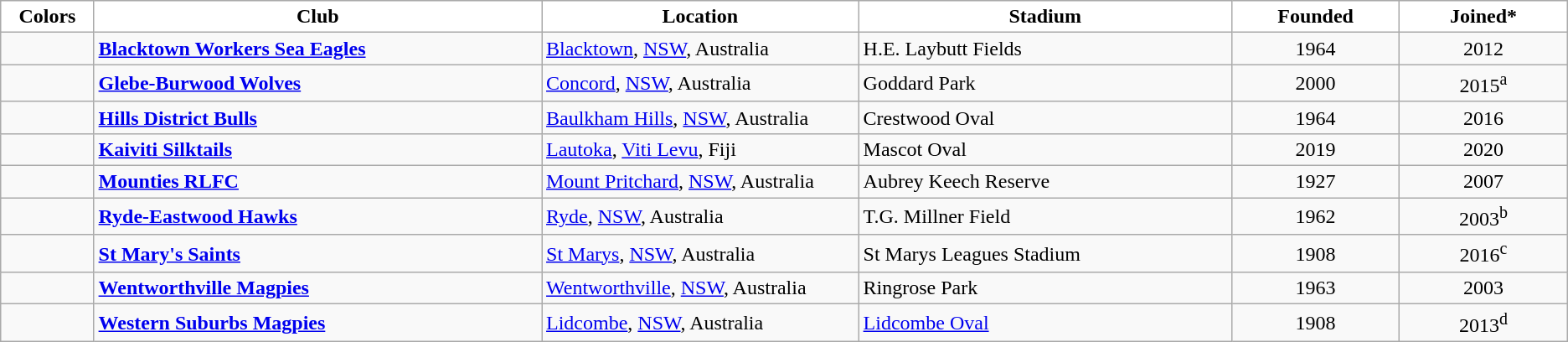<table class="wikitable">
<tr>
<th style="background:white; width:5%">Colors</th>
<th style="background:white; width:24%">Club</th>
<th style="background:white; width:17%">Location</th>
<th style="background:white; width:20%">Stadium</th>
<th style="background:white; width:9%">Founded</th>
<th style="background:white; width:9%">Joined*</th>
</tr>
<tr>
<td align="center"></td>
<td><strong><a href='#'>Blacktown Workers Sea Eagles</a></strong></td>
<td><a href='#'>Blacktown</a>, <a href='#'>NSW</a>, Australia</td>
<td>H.E. Laybutt Fields</td>
<td align="center">1964</td>
<td align="center">2012</td>
</tr>
<tr>
<td align="center"></td>
<td><strong><a href='#'>Glebe-Burwood Wolves</a></strong></td>
<td><a href='#'>Concord</a>, <a href='#'>NSW</a>, Australia</td>
<td>Goddard Park</td>
<td align="center">2000</td>
<td align="center">2015<sup>a</sup></td>
</tr>
<tr>
<td align="center"></td>
<td><strong><a href='#'>Hills District Bulls</a></strong></td>
<td><a href='#'>Baulkham Hills</a>, <a href='#'>NSW</a>, Australia</td>
<td>Crestwood Oval</td>
<td align="center">1964</td>
<td align="center">2016</td>
</tr>
<tr>
<td align="center"></td>
<td><strong><a href='#'>Kaiviti Silktails</a></strong></td>
<td><a href='#'>Lautoka</a>, <a href='#'>Viti Levu</a>, Fiji</td>
<td>Mascot Oval</td>
<td align="center">2019</td>
<td align="center">2020</td>
</tr>
<tr>
<td align="center"></td>
<td><strong><a href='#'>Mounties RLFC</a></strong></td>
<td><a href='#'>Mount Pritchard</a>, <a href='#'>NSW</a>, Australia</td>
<td>Aubrey Keech Reserve</td>
<td align="center">1927</td>
<td align="center">2007</td>
</tr>
<tr>
<td align="center"></td>
<td><strong><a href='#'>Ryde-Eastwood Hawks</a></strong></td>
<td><a href='#'>Ryde</a>, <a href='#'>NSW</a>, Australia</td>
<td>T.G. Millner Field</td>
<td align="center">1962</td>
<td align="center">2003<sup>b</sup></td>
</tr>
<tr>
<td align="center"></td>
<td><strong><a href='#'>St Mary's Saints</a></strong></td>
<td><a href='#'>St Marys</a>, <a href='#'>NSW</a>, Australia</td>
<td>St Marys Leagues Stadium</td>
<td align="center">1908</td>
<td align="center">2016<sup>c</sup></td>
</tr>
<tr>
<td align="center"></td>
<td><strong><a href='#'>Wentworthville Magpies</a></strong></td>
<td><a href='#'>Wentworthville</a>, <a href='#'>NSW</a>, Australia</td>
<td>Ringrose Park</td>
<td align="center">1963</td>
<td align="center">2003</td>
</tr>
<tr>
<td align="center"></td>
<td><strong><a href='#'>Western Suburbs Magpies</a></strong></td>
<td><a href='#'>Lidcombe</a>, <a href='#'>NSW</a>, Australia</td>
<td><a href='#'>Lidcombe Oval</a></td>
<td align="center">1908</td>
<td align="center">2013<sup>d</sup></td>
</tr>
</table>
